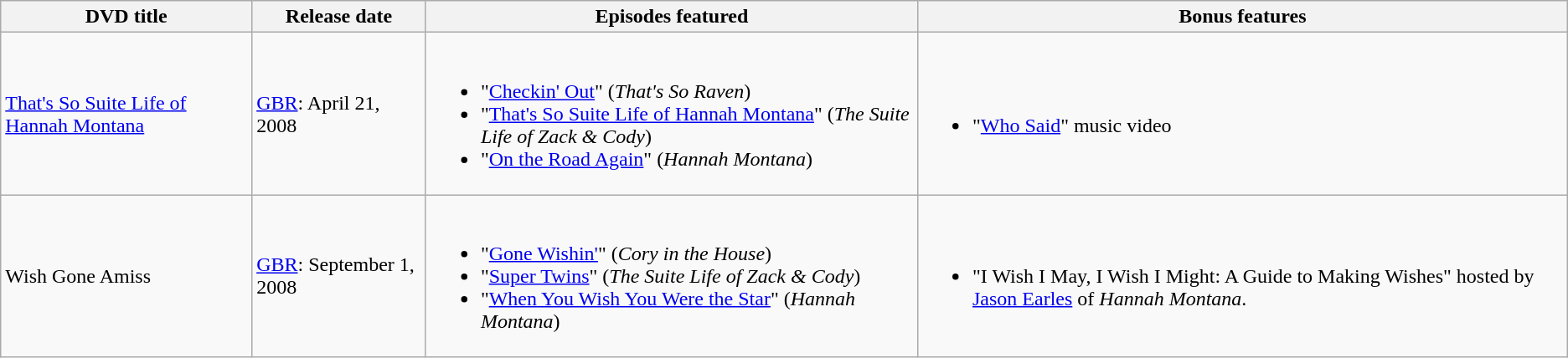<table class="wikitable">
<tr>
<th>DVD title</th>
<th>Release date</th>
<th>Episodes featured</th>
<th>Bonus features</th>
</tr>
<tr>
<td><a href='#'>That's So Suite Life of Hannah Montana</a></td>
<td><a href='#'>GBR</a>: April 21, 2008</td>
<td><br><ul><li>"<a href='#'>Checkin' Out</a>" (<em>That's So Raven</em>)</li><li>"<a href='#'>That's So Suite Life of Hannah Montana</a>" (<em>The Suite Life of Zack & Cody</em>)</li><li>"<a href='#'>On the Road Again</a>" (<em>Hannah Montana</em>)</li></ul></td>
<td><br><ul><li>"<a href='#'>Who Said</a>" music video</li></ul></td>
</tr>
<tr>
<td>Wish Gone Amiss</td>
<td><a href='#'>GBR</a>: September 1, 2008</td>
<td><br><ul><li>"<a href='#'>Gone Wishin'</a>" (<em>Cory in the House</em>)</li><li>"<a href='#'>Super Twins</a>" (<em>The Suite Life of Zack & Cody</em>)</li><li>"<a href='#'>When You Wish You Were the Star</a>" (<em>Hannah Montana</em>)</li></ul></td>
<td><br><ul><li>"I Wish I May, I Wish I Might: A Guide to Making Wishes" hosted by <a href='#'>Jason Earles</a> of <em>Hannah Montana</em>.</li></ul></td>
</tr>
</table>
